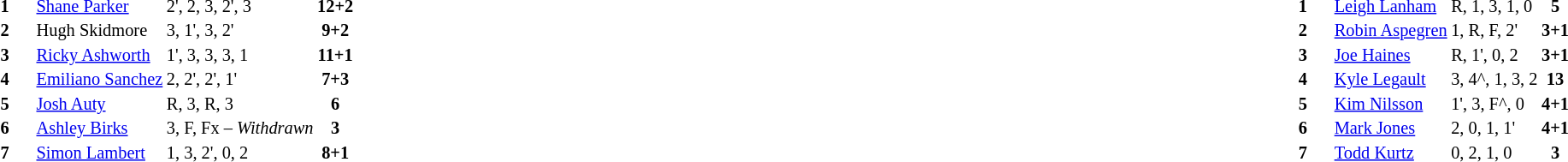<table width="100%">
<tr>
<td valign="top" width="50%"><br><table style="font-size: 85%" cellspacing="1" cellpadding="1" align=LEFT>
<tr>
<td colspan="5"></td>
</tr>
<tr>
<th width=25></th>
<th width=25></th>
</tr>
<tr>
<td></td>
<td><strong>1</strong></td>
<td> <a href='#'>Shane Parker</a></td>
<td>2', 2, 3, 2', 3</td>
<td align=center><strong>12+2</strong></td>
<td></td>
</tr>
<tr>
<td></td>
<td><strong>2</strong></td>
<td> Hugh Skidmore</td>
<td>3, 1', 3, 2'</td>
<td align=center><strong>9+2</strong></td>
<td></td>
</tr>
<tr>
<td></td>
<td><strong>3</strong></td>
<td> <a href='#'>Ricky Ashworth</a></td>
<td>1', 3, 3, 3, 1</td>
<td align=center><strong>11+1</strong></td>
<td></td>
</tr>
<tr>
<td></td>
<td><strong>4</strong></td>
<td> <a href='#'>Emiliano Sanchez</a></td>
<td>2, 2', 2', 1'</td>
<td align=center><strong>7+3</strong></td>
<td></td>
</tr>
<tr>
<td></td>
<td><strong>5</strong></td>
<td> <a href='#'>Josh Auty</a></td>
<td>R, 3, R, 3</td>
<td align=center><strong>6</strong></td>
<td></td>
</tr>
<tr>
<td></td>
<td><strong>6</strong></td>
<td> <a href='#'>Ashley Birks</a></td>
<td>3, F, Fx – <em>Withdrawn</em></td>
<td align=center><strong>3</strong></td>
<td></td>
</tr>
<tr>
<td></td>
<td><strong>7</strong></td>
<td> <a href='#'>Simon Lambert</a></td>
<td>1, 3, 2', 0, 2</td>
<td align=center><strong>8+1</strong></td>
<td></td>
</tr>
<tr>
<td colspan=5></td>
</tr>
</table>
<table style="font-size: 85%" cellspacing="1" cellpadding="1" align=RIGHT>
<tr>
<td colspan="5"></td>
</tr>
<tr>
<th width="25"></th>
<th width="25"></th>
</tr>
<tr>
<td></td>
<td><strong>1</strong></td>
<td> <a href='#'>Leigh Lanham</a></td>
<td>R, 1, 3, 1, 0</td>
<td align=center><strong>5</strong></td>
<td></td>
</tr>
<tr>
<td></td>
<td><strong>2</strong></td>
<td> <a href='#'>Robin Aspegren</a></td>
<td>1, R, F, 2'</td>
<td align=center><strong>3+1</strong></td>
<td></td>
</tr>
<tr>
<td></td>
<td><strong>3</strong></td>
<td> <a href='#'>Joe Haines</a></td>
<td>R, 1', 0, 2</td>
<td align=center><strong>3+1</strong></td>
<td></td>
</tr>
<tr>
<td></td>
<td><strong>4</strong></td>
<td> <a href='#'>Kyle Legault</a></td>
<td>3, 4^, 1, 3, 2</td>
<td align=center><strong>13</strong></td>
<td></td>
</tr>
<tr>
<td></td>
<td><strong>5</strong></td>
<td> <a href='#'>Kim Nilsson</a></td>
<td>1', 3, F^, 0</td>
<td align=center><strong>4+1</strong></td>
<td></td>
</tr>
<tr>
<td></td>
<td><strong>6</strong></td>
<td> <a href='#'>Mark Jones</a></td>
<td>2, 0, 1, 1'</td>
<td align=center><strong>4+1</strong></td>
<td></td>
</tr>
<tr>
<td></td>
<td><strong>7</strong></td>
<td> <a href='#'>Todd Kurtz</a></td>
<td>0, 2, 1, 0</td>
<td align=center><strong>3</strong></td>
<td></td>
</tr>
<tr>
<td colspan=5></td>
</tr>
</table>
</td>
</tr>
</table>
